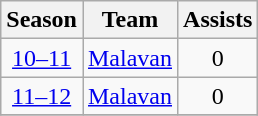<table class="wikitable" style="text-align: center;">
<tr>
<th>Season</th>
<th>Team</th>
<th>Assists</th>
</tr>
<tr>
<td><a href='#'>10–11</a></td>
<td align="left"><a href='#'>Malavan</a></td>
<td>0</td>
</tr>
<tr>
<td><a href='#'>11–12</a></td>
<td align="left"><a href='#'>Malavan</a></td>
<td>0</td>
</tr>
<tr>
</tr>
</table>
